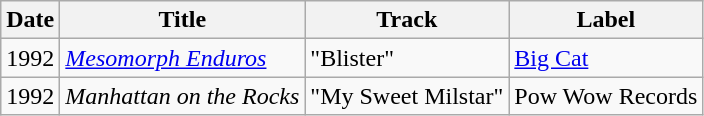<table class="wikitable">
<tr>
<th>Date</th>
<th>Title</th>
<th>Track</th>
<th>Label</th>
</tr>
<tr>
<td>1992</td>
<td><em><a href='#'>Mesomorph Enduros</a></em></td>
<td>"Blister"</td>
<td><a href='#'>Big Cat</a></td>
</tr>
<tr>
<td>1992</td>
<td><em>Manhattan on the Rocks</em></td>
<td>"My Sweet Milstar"</td>
<td>Pow Wow Records</td>
</tr>
</table>
